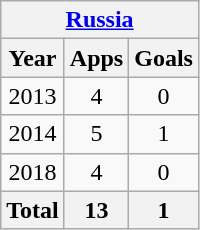<table class="wikitable" style="text-align:center">
<tr>
<th colspan=3><a href='#'>Russia</a></th>
</tr>
<tr>
<th>Year</th>
<th>Apps</th>
<th>Goals</th>
</tr>
<tr>
<td>2013</td>
<td>4</td>
<td>0</td>
</tr>
<tr>
<td>2014</td>
<td>5</td>
<td>1</td>
</tr>
<tr>
<td>2018</td>
<td>4</td>
<td>0</td>
</tr>
<tr>
<th>Total</th>
<th>13</th>
<th>1</th>
</tr>
</table>
